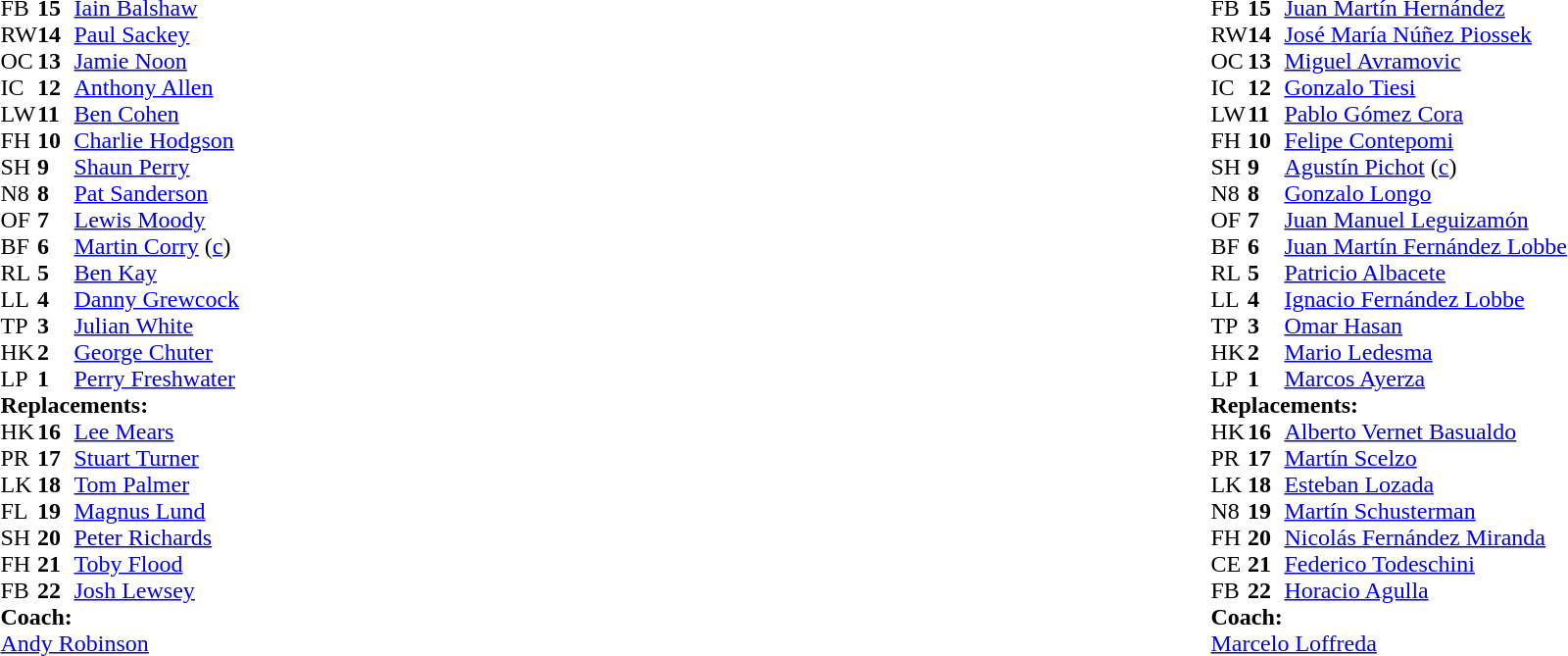<table width="100%">
<tr>
<td valign="top" width="50%"><br><table style="font-size: 100%" cellspacing="0" cellpadding="0">
<tr>
<th width="25"></th>
<th width="25"></th>
</tr>
<tr>
<td>FB</td>
<td><strong>15</strong></td>
<td><a href='#'>Iain Balshaw</a></td>
</tr>
<tr>
<td>RW</td>
<td><strong>14</strong></td>
<td><a href='#'>Paul Sackey</a></td>
<td></td>
<td></td>
</tr>
<tr>
<td>OC</td>
<td><strong>13</strong></td>
<td><a href='#'>Jamie Noon</a></td>
</tr>
<tr>
<td>IC</td>
<td><strong>12</strong></td>
<td><a href='#'>Anthony Allen</a></td>
</tr>
<tr>
<td>LW</td>
<td><strong>11</strong></td>
<td><a href='#'>Ben Cohen</a></td>
</tr>
<tr>
<td>FH</td>
<td><strong>10</strong></td>
<td><a href='#'>Charlie Hodgson</a></td>
<td></td>
<td></td>
</tr>
<tr>
<td>SH</td>
<td><strong>9</strong></td>
<td><a href='#'>Shaun Perry</a></td>
<td></td>
<td></td>
</tr>
<tr>
<td>N8</td>
<td><strong>8</strong></td>
<td><a href='#'>Pat Sanderson</a></td>
<td></td>
<td></td>
</tr>
<tr>
<td>OF</td>
<td><strong>7</strong></td>
<td><a href='#'>Lewis Moody</a></td>
<td></td>
</tr>
<tr>
<td>BF</td>
<td><strong>6</strong></td>
<td><a href='#'>Martin Corry</a> (<a href='#'>c</a>)</td>
</tr>
<tr>
<td>RL</td>
<td><strong>5</strong></td>
<td><a href='#'>Ben Kay</a></td>
</tr>
<tr>
<td>LL</td>
<td><strong>4</strong></td>
<td><a href='#'>Danny Grewcock</a></td>
<td></td>
<td></td>
</tr>
<tr>
<td>TP</td>
<td><strong>3</strong></td>
<td><a href='#'>Julian White</a></td>
</tr>
<tr>
<td>HK</td>
<td><strong>2</strong></td>
<td><a href='#'>George Chuter</a></td>
<td></td>
<td></td>
</tr>
<tr>
<td>LP</td>
<td><strong>1</strong></td>
<td><a href='#'>Perry Freshwater</a></td>
</tr>
<tr>
<td colspan="3"><strong>Replacements:</strong></td>
</tr>
<tr>
<td>HK</td>
<td><strong>16</strong></td>
<td><a href='#'>Lee Mears</a></td>
<td></td>
<td></td>
</tr>
<tr>
<td>PR</td>
<td><strong>17</strong></td>
<td><a href='#'>Stuart Turner</a></td>
</tr>
<tr>
<td>LK</td>
<td><strong>18</strong></td>
<td><a href='#'>Tom Palmer</a></td>
<td></td>
<td></td>
</tr>
<tr>
<td>FL</td>
<td><strong>19</strong></td>
<td><a href='#'>Magnus Lund</a></td>
<td></td>
<td></td>
<td></td>
<td></td>
</tr>
<tr>
<td>SH</td>
<td><strong>20</strong></td>
<td><a href='#'>Peter Richards</a></td>
<td></td>
<td></td>
</tr>
<tr>
<td>FH</td>
<td><strong>21</strong></td>
<td><a href='#'>Toby Flood</a></td>
<td></td>
<td></td>
</tr>
<tr>
<td>FB</td>
<td><strong>22</strong></td>
<td><a href='#'>Josh Lewsey</a></td>
<td></td>
<td></td>
</tr>
<tr>
<td colspan="3"><strong>Coach:</strong></td>
</tr>
<tr>
<td colspan="3"> <a href='#'>Andy Robinson</a></td>
</tr>
</table>
</td>
<td valign="top" width="50%"><br><table style="font-size: 100%" cellspacing="0" cellpadding="0" align="center">
<tr>
<th width="25"></th>
<th width="25"></th>
</tr>
<tr>
<td>FB</td>
<td><strong>15</strong></td>
<td><a href='#'>Juan Martín Hernández</a></td>
</tr>
<tr>
<td>RW</td>
<td><strong>14</strong></td>
<td><a href='#'>José María Núñez Piossek</a></td>
</tr>
<tr>
<td>OC</td>
<td><strong>13</strong></td>
<td><a href='#'>Miguel Avramovic</a></td>
<td></td>
</tr>
<tr>
<td>IC</td>
<td><strong>12</strong></td>
<td><a href='#'>Gonzalo Tiesi</a></td>
<td></td>
</tr>
<tr>
<td>LW</td>
<td><strong>11</strong></td>
<td><a href='#'>Pablo Gómez Cora</a></td>
</tr>
<tr>
<td>FH</td>
<td><strong>10</strong></td>
<td><a href='#'>Felipe Contepomi</a></td>
</tr>
<tr>
<td>SH</td>
<td><strong>9</strong></td>
<td><a href='#'>Agustín Pichot</a> (<a href='#'>c</a>)</td>
</tr>
<tr>
<td>N8</td>
<td><strong>8</strong></td>
<td><a href='#'>Gonzalo Longo</a></td>
</tr>
<tr>
<td>OF</td>
<td><strong>7</strong></td>
<td><a href='#'>Juan Manuel Leguizamón</a></td>
<td></td>
</tr>
<tr>
<td>BF</td>
<td><strong>6</strong></td>
<td><a href='#'>Juan Martín Fernández Lobbe</a></td>
</tr>
<tr>
<td>RL</td>
<td><strong>5</strong></td>
<td><a href='#'>Patricio Albacete</a></td>
</tr>
<tr>
<td>LL</td>
<td><strong>4</strong></td>
<td><a href='#'>Ignacio Fernández Lobbe</a></td>
<td></td>
</tr>
<tr>
<td>TP</td>
<td><strong>3</strong></td>
<td><a href='#'>Omar Hasan</a></td>
<td></td>
</tr>
<tr>
<td>HK</td>
<td><strong>2</strong></td>
<td><a href='#'>Mario Ledesma</a></td>
</tr>
<tr>
<td>LP</td>
<td><strong>1</strong></td>
<td><a href='#'>Marcos Ayerza</a></td>
</tr>
<tr>
<td colspan="3"><strong>Replacements:</strong></td>
</tr>
<tr>
<td>HK</td>
<td><strong>16</strong></td>
<td><a href='#'>Alberto Vernet Basualdo</a></td>
</tr>
<tr>
<td>PR</td>
<td><strong>17</strong></td>
<td><a href='#'>Martín Scelzo</a></td>
<td></td>
</tr>
<tr>
<td>LK</td>
<td><strong>18</strong></td>
<td><a href='#'>Esteban Lozada</a></td>
<td></td>
</tr>
<tr>
<td>N8</td>
<td><strong>19</strong></td>
<td><a href='#'>Martín Schusterman</a></td>
<td></td>
</tr>
<tr>
<td>FH</td>
<td><strong>20</strong></td>
<td><a href='#'>Nicolás Fernández Miranda</a></td>
</tr>
<tr>
<td>CE</td>
<td><strong>21</strong></td>
<td><a href='#'>Federico Todeschini</a></td>
<td></td>
</tr>
<tr>
<td>FB</td>
<td><strong>22</strong></td>
<td><a href='#'>Horacio Agulla</a></td>
<td></td>
</tr>
<tr>
<td colspan="3"><strong>Coach:</strong></td>
</tr>
<tr>
<td colspan="3"> <a href='#'>Marcelo Loffreda</a></td>
</tr>
</table>
</td>
</tr>
</table>
